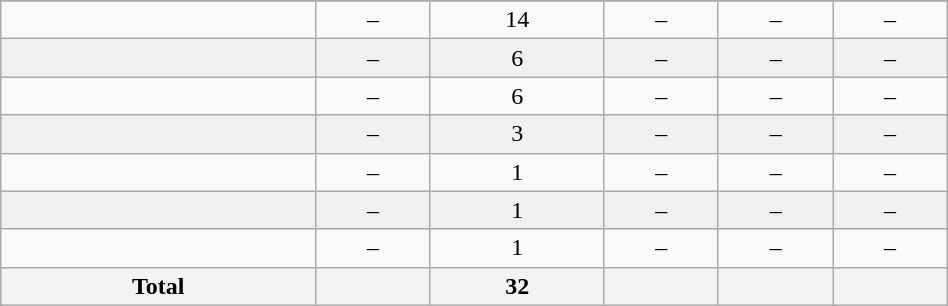<table class="wikitable sortable" width ="50%">
<tr align="center">
</tr>
<tr align="center" bgcolor="">
<td></td>
<td>–</td>
<td>14</td>
<td>–</td>
<td>–</td>
<td>–</td>
</tr>
<tr align="center" bgcolor="f0f0f0">
<td></td>
<td>–</td>
<td>6</td>
<td>–</td>
<td>–</td>
<td>–</td>
</tr>
<tr align="center" bgcolor="">
<td></td>
<td>–</td>
<td>6</td>
<td>–</td>
<td>–</td>
<td>–</td>
</tr>
<tr align="center" bgcolor="f0f0f0">
<td></td>
<td>–</td>
<td>3</td>
<td>–</td>
<td>–</td>
<td>–</td>
</tr>
<tr align="center" bgcolor="">
<td></td>
<td>–</td>
<td>1</td>
<td>–</td>
<td>–</td>
<td>–</td>
</tr>
<tr align="center" bgcolor="f0f0f0">
<td></td>
<td>–</td>
<td>1</td>
<td>–</td>
<td>–</td>
<td>–</td>
</tr>
<tr align="center" bgcolor="">
<td></td>
<td>–</td>
<td>1</td>
<td>–</td>
<td>–</td>
<td>–</td>
</tr>
<tr>
<th>Total</th>
<th></th>
<th>32</th>
<th></th>
<th></th>
<th></th>
</tr>
</table>
